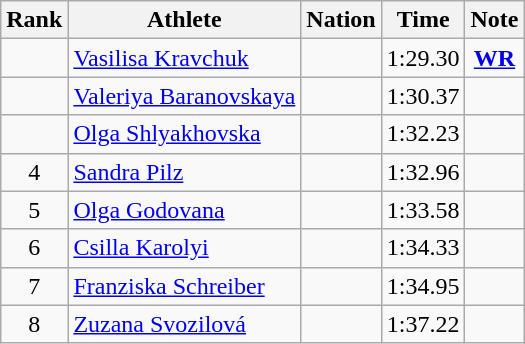<table class="wikitable sortable" style="text-align:center">
<tr>
<th>Rank</th>
<th>Athlete</th>
<th>Nation</th>
<th>Time</th>
<th>Note</th>
</tr>
<tr>
<td></td>
<td align=left><a href='#'>Vasilisa Kravchuk</a></td>
<td align=left></td>
<td>1:29.30</td>
<td><strong><a href='#'>WR</a></strong></td>
</tr>
<tr>
<td></td>
<td align=left><a href='#'>Valeriya Baranovskaya</a></td>
<td align=left></td>
<td>1:30.37</td>
<td></td>
</tr>
<tr>
<td></td>
<td align=left><a href='#'>Olga Shlyakhovska</a></td>
<td align=left></td>
<td>1:32.23</td>
<td></td>
</tr>
<tr>
<td>4</td>
<td align=left><a href='#'>Sandra Pilz</a></td>
<td align=left></td>
<td>1:32.96</td>
<td></td>
</tr>
<tr>
<td>5</td>
<td align=left><a href='#'>Olga Godovana</a></td>
<td align=left></td>
<td>1:33.58</td>
<td></td>
</tr>
<tr>
<td>6</td>
<td align=left><a href='#'>Csilla Karolyi</a></td>
<td align=left></td>
<td>1:34.33</td>
<td></td>
</tr>
<tr>
<td>7</td>
<td align=left><a href='#'>Franziska Schreiber</a></td>
<td align=left></td>
<td>1:34.95</td>
<td></td>
</tr>
<tr>
<td>8</td>
<td align=left><a href='#'>Zuzana Svozilová</a></td>
<td align=left></td>
<td>1:37.22</td>
<td></td>
</tr>
</table>
